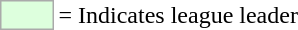<table>
<tr>
<td style="background:#DDFFDD; border:1px solid #aaa; width:2em;"></td>
<td>= Indicates league leader</td>
</tr>
</table>
